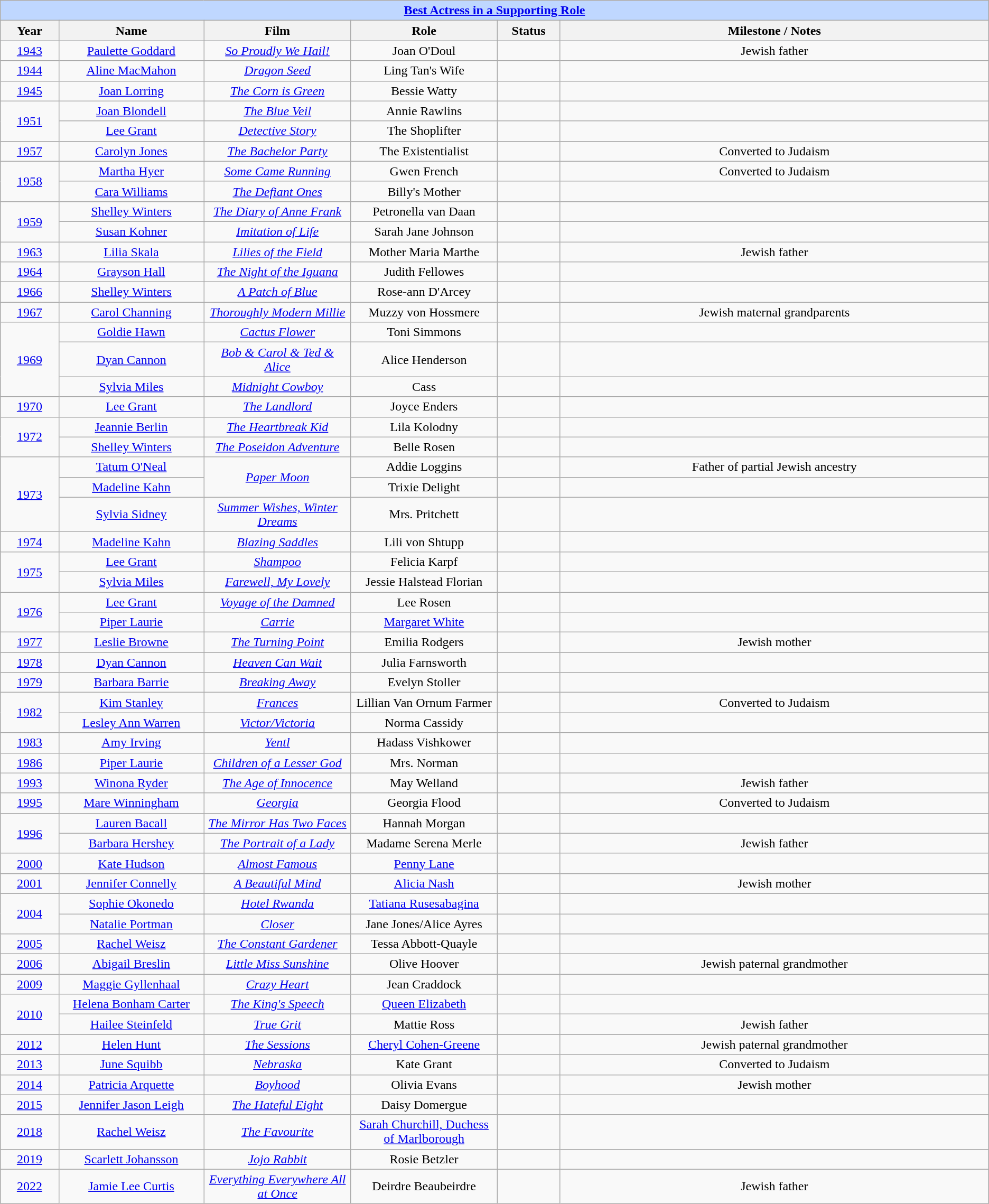<table class="wikitable" style="text-align: center">
<tr ---- bgcolor="#bfd7ff">
<td colspan=6 align=center><strong><a href='#'>Best Actress in a Supporting Role</a></strong></td>
</tr>
<tr ---- bgcolor="#ebf5ff">
<th width="075">Year</th>
<th width="200">Name</th>
<th width="200">Film</th>
<th width="200">Role</th>
<th width="080">Status</th>
<th width="650">Milestone / Notes</th>
</tr>
<tr>
<td><a href='#'>1943</a></td>
<td><a href='#'>Paulette Goddard</a></td>
<td><em><a href='#'>So Proudly We Hail!</a></em></td>
<td>Joan O'Doul</td>
<td></td>
<td>Jewish father</td>
</tr>
<tr>
<td><a href='#'>1944</a></td>
<td><a href='#'>Aline MacMahon</a></td>
<td><em><a href='#'>Dragon Seed</a></em></td>
<td>Ling Tan's Wife</td>
<td></td>
<td></td>
</tr>
<tr>
<td><a href='#'>1945</a></td>
<td><a href='#'>Joan Lorring</a></td>
<td><em><a href='#'>The Corn is Green</a></em></td>
<td>Bessie Watty</td>
<td></td>
<td></td>
</tr>
<tr>
<td rowspan=2><a href='#'>1951</a></td>
<td><a href='#'>Joan Blondell</a></td>
<td><em><a href='#'>The Blue Veil</a></em></td>
<td>Annie Rawlins</td>
<td></td>
<td></td>
</tr>
<tr>
<td><a href='#'>Lee Grant</a></td>
<td><em><a href='#'>Detective Story</a></em></td>
<td>The Shoplifter</td>
<td></td>
<td></td>
</tr>
<tr>
<td><a href='#'>1957</a></td>
<td><a href='#'>Carolyn Jones</a></td>
<td><em><a href='#'>The Bachelor Party</a></em></td>
<td>The Existentialist</td>
<td></td>
<td>Converted to Judaism</td>
</tr>
<tr>
<td rowspan=2><a href='#'>1958</a></td>
<td><a href='#'>Martha Hyer</a></td>
<td><em><a href='#'>Some Came Running</a></em></td>
<td>Gwen French</td>
<td></td>
<td>Converted to Judaism</td>
</tr>
<tr>
<td><a href='#'>Cara Williams</a></td>
<td><em><a href='#'>The Defiant Ones</a></em></td>
<td>Billy's Mother</td>
<td></td>
<td></td>
</tr>
<tr>
<td rowspan=2><a href='#'>1959</a></td>
<td><a href='#'>Shelley Winters</a></td>
<td><em><a href='#'>The Diary of Anne Frank</a></em></td>
<td>Petronella van Daan</td>
<td></td>
<td></td>
</tr>
<tr>
<td><a href='#'>Susan Kohner</a></td>
<td><em><a href='#'>Imitation of Life</a></em></td>
<td>Sarah Jane Johnson</td>
<td></td>
<td></td>
</tr>
<tr>
<td><a href='#'>1963</a></td>
<td><a href='#'>Lilia Skala</a></td>
<td><em><a href='#'>Lilies of the Field</a></em></td>
<td>Mother Maria Marthe</td>
<td></td>
<td>Jewish father</td>
</tr>
<tr>
<td><a href='#'>1964</a></td>
<td><a href='#'>Grayson Hall</a></td>
<td><em><a href='#'>The Night of the Iguana</a></em></td>
<td>Judith Fellowes</td>
<td></td>
<td></td>
</tr>
<tr>
<td><a href='#'>1966</a></td>
<td><a href='#'>Shelley Winters</a></td>
<td><em><a href='#'>A Patch of Blue</a></em></td>
<td>Rose-ann D'Arcey</td>
<td></td>
<td></td>
</tr>
<tr>
<td><a href='#'>1967</a></td>
<td><a href='#'>Carol Channing</a></td>
<td><em><a href='#'>Thoroughly Modern Millie</a></em></td>
<td>Muzzy von Hossmere</td>
<td></td>
<td>Jewish maternal grandparents</td>
</tr>
<tr>
<td rowspan=3><a href='#'>1969</a></td>
<td><a href='#'>Goldie Hawn</a></td>
<td><em><a href='#'>Cactus Flower</a></em></td>
<td>Toni Simmons</td>
<td></td>
<td></td>
</tr>
<tr>
<td><a href='#'>Dyan Cannon</a></td>
<td><em><a href='#'>Bob & Carol & Ted & Alice</a></em></td>
<td>Alice Henderson</td>
<td></td>
<td></td>
</tr>
<tr>
<td><a href='#'>Sylvia Miles</a></td>
<td><em><a href='#'>Midnight Cowboy</a></em></td>
<td>Cass</td>
<td></td>
<td></td>
</tr>
<tr>
<td><a href='#'>1970</a></td>
<td><a href='#'>Lee Grant</a></td>
<td><em><a href='#'>The Landlord</a></em></td>
<td>Joyce Enders</td>
<td></td>
<td></td>
</tr>
<tr>
<td rowspan=2><a href='#'>1972</a></td>
<td><a href='#'>Jeannie Berlin</a></td>
<td><em><a href='#'>The Heartbreak Kid</a></em></td>
<td>Lila Kolodny</td>
<td></td>
<td></td>
</tr>
<tr>
<td><a href='#'>Shelley Winters</a></td>
<td><em><a href='#'>The Poseidon Adventure</a></em></td>
<td>Belle Rosen</td>
<td></td>
<td></td>
</tr>
<tr>
<td rowspan=3><a href='#'>1973</a></td>
<td><a href='#'>Tatum O'Neal</a></td>
<td rowspan=2><em><a href='#'>Paper Moon</a></em></td>
<td>Addie Loggins</td>
<td></td>
<td>Father of partial Jewish ancestry</td>
</tr>
<tr>
<td><a href='#'>Madeline Kahn</a></td>
<td>Trixie Delight</td>
<td></td>
<td></td>
</tr>
<tr>
<td><a href='#'>Sylvia Sidney</a></td>
<td><em><a href='#'>Summer Wishes, Winter Dreams</a></em></td>
<td>Mrs. Pritchett</td>
<td></td>
<td></td>
</tr>
<tr>
<td><a href='#'>1974</a></td>
<td><a href='#'>Madeline Kahn</a></td>
<td><em><a href='#'>Blazing Saddles</a></em></td>
<td>Lili von Shtupp</td>
<td></td>
<td></td>
</tr>
<tr>
<td rowspan=2><a href='#'>1975</a></td>
<td><a href='#'>Lee Grant</a></td>
<td><em><a href='#'>Shampoo</a></em></td>
<td>Felicia Karpf</td>
<td></td>
<td></td>
</tr>
<tr>
<td><a href='#'>Sylvia Miles</a></td>
<td><em><a href='#'>Farewell, My Lovely</a></em></td>
<td>Jessie Halstead Florian</td>
<td></td>
<td></td>
</tr>
<tr>
<td rowspan=2><a href='#'>1976</a></td>
<td><a href='#'>Lee Grant</a></td>
<td><em><a href='#'>Voyage of the Damned</a></em></td>
<td>Lee Rosen</td>
<td></td>
<td></td>
</tr>
<tr>
<td><a href='#'>Piper Laurie</a></td>
<td><em><a href='#'>Carrie</a></em></td>
<td><a href='#'>Margaret White</a></td>
<td></td>
<td></td>
</tr>
<tr>
<td><a href='#'>1977</a></td>
<td><a href='#'>Leslie Browne</a></td>
<td><em><a href='#'>The Turning Point</a></em></td>
<td>Emilia Rodgers</td>
<td></td>
<td>Jewish mother</td>
</tr>
<tr>
<td><a href='#'>1978</a></td>
<td><a href='#'>Dyan Cannon</a></td>
<td><em><a href='#'>Heaven Can Wait</a></em></td>
<td>Julia Farnsworth</td>
<td></td>
<td></td>
</tr>
<tr>
<td><a href='#'>1979</a></td>
<td><a href='#'>Barbara Barrie</a></td>
<td><em><a href='#'>Breaking Away</a></em></td>
<td>Evelyn Stoller</td>
<td></td>
<td></td>
</tr>
<tr>
<td rowspan=2><a href='#'>1982</a></td>
<td><a href='#'>Kim Stanley</a></td>
<td><em><a href='#'>Frances</a></em></td>
<td>Lillian Van Ornum Farmer</td>
<td></td>
<td>Converted to Judaism</td>
</tr>
<tr>
<td><a href='#'>Lesley Ann Warren</a></td>
<td><em><a href='#'>Victor/Victoria</a></em></td>
<td>Norma Cassidy</td>
<td></td>
<td></td>
</tr>
<tr>
<td><a href='#'>1983</a></td>
<td><a href='#'>Amy Irving</a></td>
<td><em><a href='#'>Yentl</a></em></td>
<td>Hadass Vishkower</td>
<td></td>
<td></td>
</tr>
<tr>
<td><a href='#'>1986</a></td>
<td><a href='#'>Piper Laurie</a></td>
<td><em><a href='#'>Children of a Lesser God</a></em></td>
<td>Mrs. Norman</td>
<td></td>
<td></td>
</tr>
<tr>
<td><a href='#'>1993</a></td>
<td><a href='#'>Winona Ryder</a></td>
<td><em><a href='#'>The Age of Innocence</a></em></td>
<td>May Welland</td>
<td></td>
<td>Jewish father</td>
</tr>
<tr>
<td><a href='#'>1995</a></td>
<td><a href='#'>Mare Winningham</a></td>
<td><em><a href='#'>Georgia</a></em></td>
<td>Georgia Flood</td>
<td></td>
<td>Converted to Judaism</td>
</tr>
<tr>
<td rowspan=2><a href='#'>1996</a></td>
<td><a href='#'>Lauren Bacall</a></td>
<td><em><a href='#'>The Mirror Has Two Faces</a></em></td>
<td>Hannah Morgan</td>
<td></td>
<td></td>
</tr>
<tr>
<td><a href='#'>Barbara Hershey</a></td>
<td><em><a href='#'>The Portrait of a Lady</a></em></td>
<td>Madame Serena Merle</td>
<td></td>
<td>Jewish father</td>
</tr>
<tr>
<td><a href='#'>2000</a></td>
<td><a href='#'>Kate Hudson</a></td>
<td><em><a href='#'>Almost Famous</a></em></td>
<td><a href='#'>Penny Lane</a></td>
<td></td>
<td></td>
</tr>
<tr>
<td><a href='#'>2001</a></td>
<td><a href='#'>Jennifer Connelly</a></td>
<td><em><a href='#'>A Beautiful Mind</a></em></td>
<td><a href='#'>Alicia Nash</a></td>
<td></td>
<td>Jewish mother</td>
</tr>
<tr>
<td rowspan=2><a href='#'>2004</a></td>
<td><a href='#'>Sophie Okonedo</a></td>
<td><em><a href='#'>Hotel Rwanda</a></em></td>
<td><a href='#'>Tatiana Rusesabagina</a></td>
<td></td>
<td></td>
</tr>
<tr>
<td><a href='#'>Natalie Portman</a></td>
<td><em><a href='#'>Closer</a></em></td>
<td>Jane Jones/Alice Ayres</td>
<td></td>
<td></td>
</tr>
<tr>
<td><a href='#'>2005</a></td>
<td><a href='#'>Rachel Weisz</a></td>
<td><em><a href='#'>The Constant Gardener</a></em></td>
<td>Tessa Abbott-Quayle</td>
<td></td>
<td></td>
</tr>
<tr>
<td><a href='#'>2006</a></td>
<td><a href='#'>Abigail Breslin</a></td>
<td><em><a href='#'>Little Miss Sunshine</a></em></td>
<td>Olive Hoover</td>
<td></td>
<td>Jewish paternal grandmother</td>
</tr>
<tr>
<td><a href='#'>2009</a></td>
<td><a href='#'>Maggie Gyllenhaal</a></td>
<td><em><a href='#'>Crazy Heart</a></em></td>
<td>Jean Craddock</td>
<td></td>
<td></td>
</tr>
<tr>
<td rowspan=2><a href='#'>2010</a></td>
<td><a href='#'>Helena Bonham Carter</a></td>
<td><em><a href='#'>The King's Speech</a></em></td>
<td><a href='#'>Queen Elizabeth</a></td>
<td></td>
<td></td>
</tr>
<tr>
<td><a href='#'>Hailee Steinfeld</a></td>
<td><em><a href='#'>True Grit</a></em></td>
<td>Mattie Ross</td>
<td></td>
<td>Jewish father</td>
</tr>
<tr>
<td><a href='#'>2012</a></td>
<td><a href='#'>Helen Hunt</a></td>
<td><em><a href='#'>The Sessions</a></em></td>
<td><a href='#'>Cheryl Cohen-Greene</a></td>
<td></td>
<td>Jewish paternal grandmother</td>
</tr>
<tr>
<td><a href='#'>2013</a></td>
<td><a href='#'>June Squibb</a></td>
<td><em><a href='#'>Nebraska</a></em></td>
<td>Kate Grant</td>
<td></td>
<td>Converted to Judaism</td>
</tr>
<tr>
<td><a href='#'>2014</a></td>
<td><a href='#'>Patricia Arquette</a></td>
<td><em><a href='#'>Boyhood</a></em></td>
<td>Olivia Evans</td>
<td></td>
<td>Jewish mother</td>
</tr>
<tr>
<td><a href='#'>2015</a></td>
<td><a href='#'>Jennifer Jason Leigh</a></td>
<td><em><a href='#'>The Hateful Eight</a></em></td>
<td>Daisy Domergue</td>
<td></td>
<td></td>
</tr>
<tr>
<td><a href='#'>2018</a></td>
<td><a href='#'>Rachel Weisz</a></td>
<td><em><a href='#'>The Favourite</a></em></td>
<td><a href='#'>Sarah Churchill, Duchess of Marlborough</a></td>
<td></td>
<td></td>
</tr>
<tr>
<td><a href='#'>2019</a></td>
<td><a href='#'>Scarlett Johansson</a></td>
<td><em><a href='#'>Jojo Rabbit</a></em></td>
<td>Rosie Betzler</td>
<td></td>
<td></td>
</tr>
<tr>
<td><a href='#'>2022</a></td>
<td><a href='#'>Jamie Lee Curtis</a></td>
<td><em><a href='#'>Everything Everywhere All at Once</a></em></td>
<td>Deirdre Beaubeirdre</td>
<td></td>
<td>Jewish father</td>
</tr>
</table>
